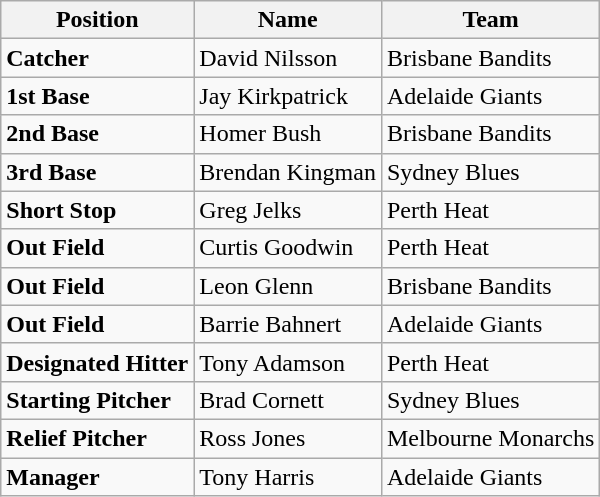<table class="wikitable">
<tr>
<th>Position</th>
<th>Name</th>
<th>Team</th>
</tr>
<tr>
<td><strong>Catcher</strong></td>
<td>David Nilsson</td>
<td>Brisbane Bandits</td>
</tr>
<tr>
<td><strong>1st Base</strong></td>
<td>Jay Kirkpatrick</td>
<td>Adelaide Giants</td>
</tr>
<tr>
<td><strong>2nd Base</strong></td>
<td>Homer Bush</td>
<td>Brisbane Bandits</td>
</tr>
<tr>
<td><strong>3rd Base</strong></td>
<td>Brendan Kingman</td>
<td>Sydney Blues</td>
</tr>
<tr>
<td><strong>Short Stop</strong></td>
<td>Greg Jelks</td>
<td>Perth Heat</td>
</tr>
<tr>
<td><strong>Out Field</strong></td>
<td>Curtis Goodwin</td>
<td>Perth Heat</td>
</tr>
<tr>
<td><strong>Out Field</strong></td>
<td>Leon Glenn</td>
<td>Brisbane Bandits</td>
</tr>
<tr>
<td><strong>Out Field</strong></td>
<td>Barrie Bahnert</td>
<td>Adelaide Giants</td>
</tr>
<tr>
<td><strong>Designated Hitter</strong></td>
<td>Tony Adamson</td>
<td>Perth Heat</td>
</tr>
<tr>
<td><strong>Starting Pitcher</strong></td>
<td>Brad Cornett</td>
<td>Sydney Blues</td>
</tr>
<tr>
<td><strong>Relief Pitcher</strong></td>
<td>Ross Jones</td>
<td>Melbourne Monarchs</td>
</tr>
<tr>
<td><strong>Manager</strong></td>
<td>Tony Harris</td>
<td>Adelaide Giants</td>
</tr>
</table>
